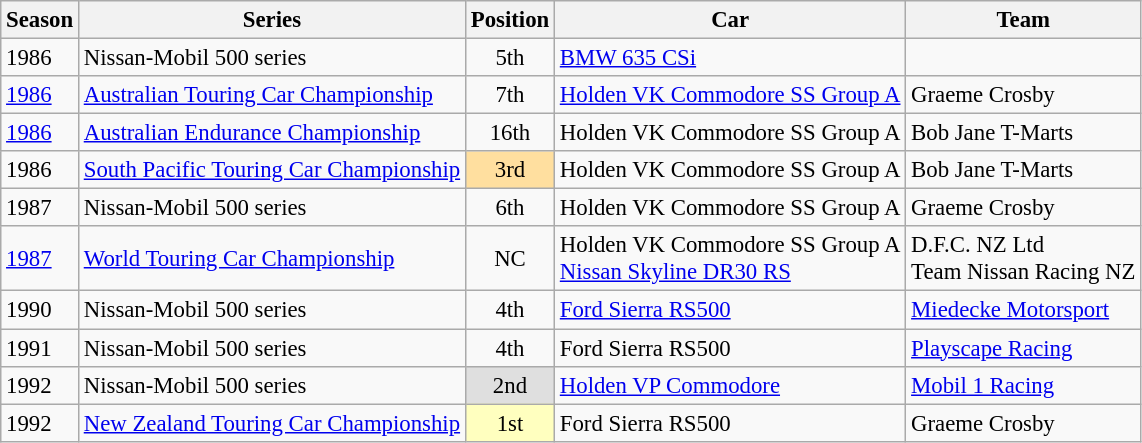<table class="wikitable" style="font-size: 95%;">
<tr>
<th>Season</th>
<th>Series</th>
<th>Position</th>
<th>Car</th>
<th>Team</th>
</tr>
<tr>
<td>1986</td>
<td>Nissan-Mobil 500 series</td>
<td align="center">5th</td>
<td><a href='#'>BMW 635 CSi</a></td>
<td></td>
</tr>
<tr>
<td><a href='#'>1986</a></td>
<td><a href='#'>Australian Touring Car Championship</a></td>
<td align="center">7th</td>
<td><a href='#'>Holden VK Commodore SS Group A</a></td>
<td>Graeme Crosby</td>
</tr>
<tr>
<td><a href='#'>1986</a></td>
<td><a href='#'>Australian Endurance Championship</a></td>
<td align="center">16th</td>
<td>Holden VK Commodore SS Group A</td>
<td>Bob Jane T-Marts</td>
</tr>
<tr>
<td>1986</td>
<td><a href='#'>South Pacific Touring Car Championship</a></td>
<td align="center" style="background:#ffdf9f;">3rd</td>
<td>Holden VK Commodore SS Group A</td>
<td>Bob Jane T-Marts</td>
</tr>
<tr>
<td>1987</td>
<td>Nissan-Mobil 500 series</td>
<td align="center">6th</td>
<td>Holden VK Commodore SS Group A</td>
<td>Graeme Crosby</td>
</tr>
<tr>
<td><a href='#'>1987</a></td>
<td><a href='#'>World Touring Car Championship</a></td>
<td align="center">NC</td>
<td>Holden VK Commodore SS Group A<br><a href='#'>Nissan Skyline DR30 RS</a></td>
<td>D.F.C. NZ Ltd<br>Team Nissan Racing NZ</td>
</tr>
<tr>
<td>1990</td>
<td>Nissan-Mobil 500 series</td>
<td align="center">4th</td>
<td><a href='#'>Ford Sierra RS500</a></td>
<td><a href='#'>Miedecke Motorsport</a></td>
</tr>
<tr>
<td>1991</td>
<td>Nissan-Mobil 500 series</td>
<td align="center">4th</td>
<td>Ford Sierra RS500</td>
<td><a href='#'>Playscape Racing</a></td>
</tr>
<tr>
<td>1992</td>
<td>Nissan-Mobil 500 series</td>
<td align="center" style="background:#dfdfdf;">2nd</td>
<td><a href='#'>Holden VP Commodore</a></td>
<td><a href='#'>Mobil 1 Racing</a></td>
</tr>
<tr>
<td>1992</td>
<td><a href='#'>New Zealand Touring Car Championship</a></td>
<td align="center" style="background:#ffffbf;">1st</td>
<td>Ford Sierra RS500</td>
<td>Graeme Crosby</td>
</tr>
</table>
